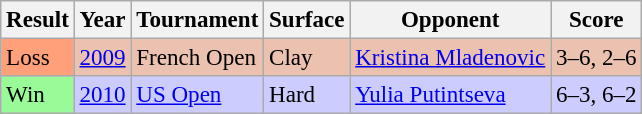<table class="sortable wikitable" style=font-size:96%>
<tr>
<th>Result</th>
<th>Year</th>
<th>Tournament</th>
<th>Surface</th>
<th>Opponent</th>
<th class="unsortable">Score</th>
</tr>
<tr style="background: #EBC2AF">
<td style="background: #FFA07A">Loss</td>
<td><a href='#'>2009</a></td>
<td>French Open</td>
<td>Clay</td>
<td> <a href='#'>Kristina Mladenovic</a></td>
<td>3–6, 2–6</td>
</tr>
<tr style="background: #CCCCFF">
<td bgcolor="98FB98">Win</td>
<td><a href='#'>2010</a></td>
<td><a href='#'>US Open</a></td>
<td>Hard</td>
<td> <a href='#'>Yulia Putintseva</a></td>
<td>6–3, 6–2</td>
</tr>
</table>
